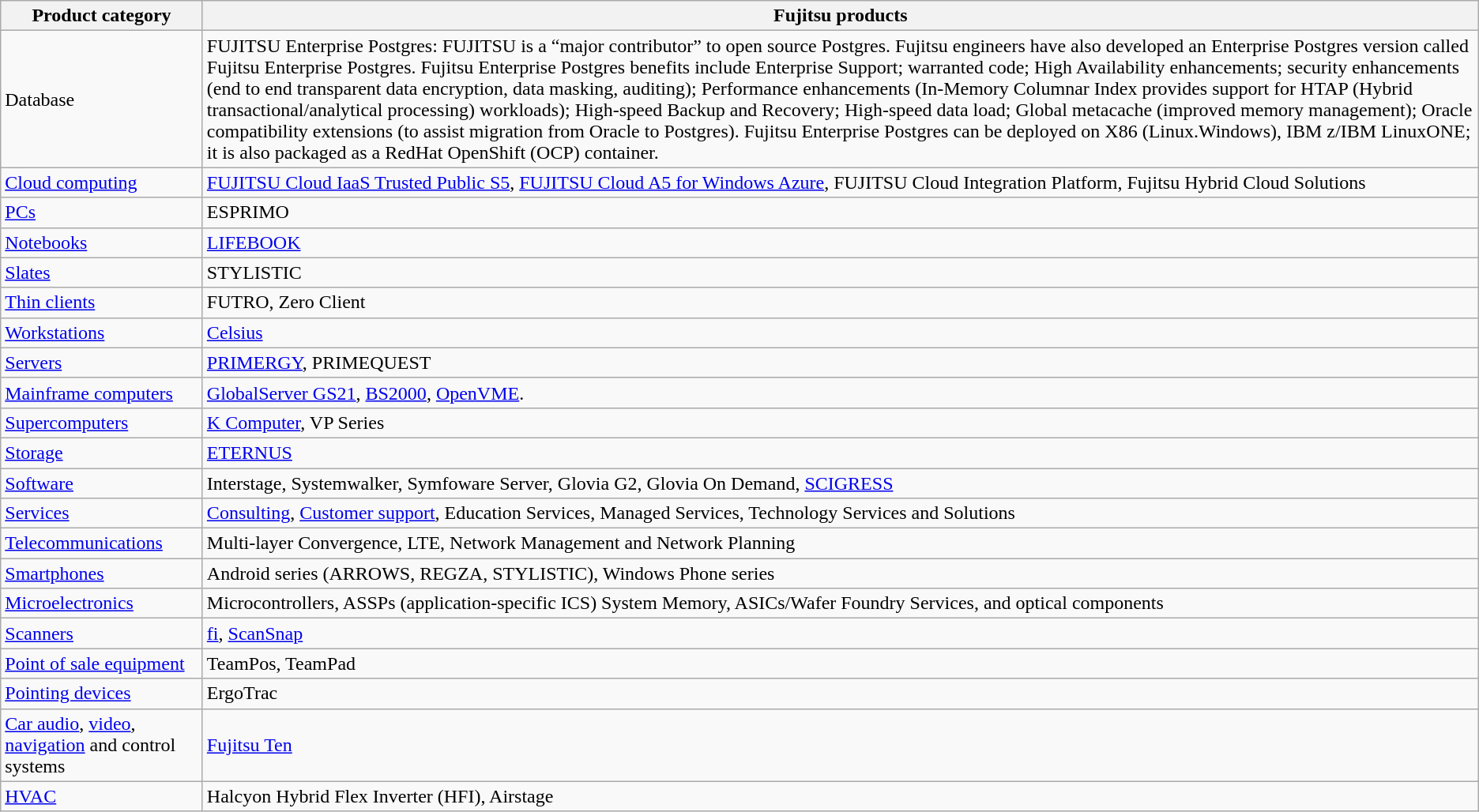<table class="wikitable">
<tr>
<th>Product category</th>
<th>Fujitsu products</th>
</tr>
<tr>
<td>Database</td>
<td>FUJITSU Enterprise Postgres: FUJITSU is a “major contributor” to open source Postgres. Fujitsu engineers have also developed an Enterprise Postgres version called Fujitsu Enterprise Postgres. Fujitsu Enterprise Postgres benefits include Enterprise Support; warranted code; High Availability enhancements; security enhancements (end to end transparent data encryption, data masking, auditing); Performance enhancements (In-Memory Columnar Index  provides support for HTAP (Hybrid transactional/analytical processing) workloads); High-speed Backup and Recovery; High-speed data load; Global metacache (improved memory management); Oracle compatibility extensions (to assist migration from Oracle to Postgres). Fujitsu Enterprise Postgres can be deployed on X86 (Linux.Windows), IBM z/IBM LinuxONE;  it is also packaged as a RedHat OpenShift (OCP) container.</td>
</tr>
<tr>
<td><a href='#'>Cloud computing</a></td>
<td><a href='#'>FUJITSU Cloud IaaS Trusted Public S5</a>, <a href='#'>FUJITSU Cloud A5 for Windows Azure</a>, FUJITSU Cloud Integration Platform, Fujitsu Hybrid Cloud Solutions</td>
</tr>
<tr>
<td><a href='#'>PCs</a></td>
<td>ESPRIMO</td>
</tr>
<tr>
<td><a href='#'>Notebooks</a></td>
<td><a href='#'>LIFEBOOK</a></td>
</tr>
<tr>
<td><a href='#'>Slates</a></td>
<td>STYLISTIC</td>
</tr>
<tr>
<td><a href='#'>Thin clients</a></td>
<td>FUTRO, Zero Client</td>
</tr>
<tr>
<td><a href='#'>Workstations</a></td>
<td><a href='#'>Celsius</a></td>
</tr>
<tr>
<td><a href='#'>Servers</a></td>
<td><a href='#'>PRIMERGY</a>, PRIMEQUEST</td>
</tr>
<tr>
<td><a href='#'>Mainframe computers</a></td>
<td><a href='#'>GlobalServer GS21</a>, <a href='#'>BS2000</a>, <a href='#'>OpenVME</a>.</td>
</tr>
<tr>
<td><a href='#'>Supercomputers</a></td>
<td><a href='#'>K Computer</a>, VP Series</td>
</tr>
<tr>
<td><a href='#'>Storage</a></td>
<td><a href='#'>ETERNUS</a></td>
</tr>
<tr>
<td><a href='#'>Software</a></td>
<td>Interstage, Systemwalker, Symfoware Server, Glovia G2, Glovia On Demand, <a href='#'>SCIGRESS</a></td>
</tr>
<tr>
<td><a href='#'>Services</a></td>
<td><a href='#'>Consulting</a>, <a href='#'>Customer support</a>, Education Services, Managed Services, Technology Services and Solutions</td>
</tr>
<tr>
<td><a href='#'>Telecommunications</a></td>
<td>Multi-layer Convergence, LTE, Network Management and Network Planning</td>
</tr>
<tr>
<td><a href='#'>Smartphones</a></td>
<td>Android series (ARROWS, REGZA, STYLISTIC), Windows Phone series</td>
</tr>
<tr>
<td><a href='#'>Microelectronics</a></td>
<td>Microcontrollers, ASSPs (application-specific ICS) System Memory, ASICs/Wafer Foundry Services, and optical components</td>
</tr>
<tr>
<td><a href='#'>Scanners</a></td>
<td><a href='#'>fi</a>, <a href='#'>ScanSnap</a></td>
</tr>
<tr>
<td><a href='#'>Point of sale equipment</a></td>
<td>TeamPos, TeamPad</td>
</tr>
<tr>
<td><a href='#'>Pointing devices</a></td>
<td>ErgoTrac</td>
</tr>
<tr>
<td><a href='#'>Car audio</a>, <a href='#'>video</a>, <a href='#'>navigation</a> and control systems</td>
<td><a href='#'>Fujitsu Ten</a></td>
</tr>
<tr>
<td><a href='#'>HVAC</a></td>
<td>Halcyon Hybrid Flex Inverter (HFI), Airstage</td>
</tr>
</table>
